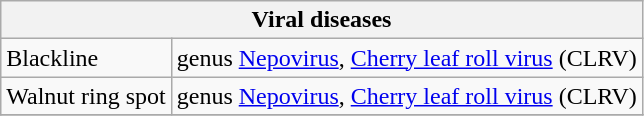<table class="wikitable" style="clear">
<tr>
<th colspan=2><strong>Viral diseases</strong><br></th>
</tr>
<tr>
<td>Blackline</td>
<td>genus <a href='#'>Nepovirus</a>, <a href='#'>Cherry leaf roll virus</a> (CLRV)</td>
</tr>
<tr>
<td>Walnut ring spot</td>
<td>genus <a href='#'>Nepovirus</a>, <a href='#'>Cherry leaf roll virus</a> (CLRV)</td>
</tr>
<tr>
</tr>
</table>
